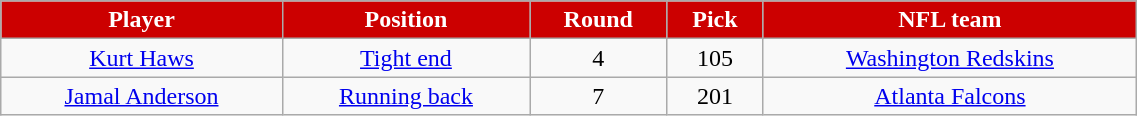<table class="wikitable" width="60%">
<tr align="center" style="background:#CC0000; color:white">
<td><strong>Player</strong></td>
<td><strong>Position</strong></td>
<td><strong>Round</strong></td>
<td><strong>Pick</strong></td>
<td><strong>NFL team</strong></td>
</tr>
<tr align="center">
<td><a href='#'>Kurt Haws</a></td>
<td><a href='#'>Tight end</a></td>
<td>4</td>
<td>105</td>
<td><a href='#'>Washington Redskins</a></td>
</tr>
<tr align="center">
<td><a href='#'>Jamal Anderson</a></td>
<td><a href='#'>Running back</a></td>
<td>7</td>
<td>201</td>
<td><a href='#'>Atlanta Falcons</a></td>
</tr>
</table>
